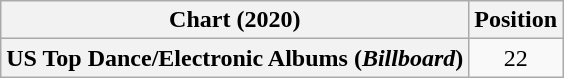<table class="wikitable plainrowheaders" style="text-align:center;">
<tr>
<th>Chart (2020)</th>
<th>Position</th>
</tr>
<tr>
<th scope="row">US Top Dance/Electronic Albums (<em>Billboard</em>)</th>
<td>22</td>
</tr>
</table>
